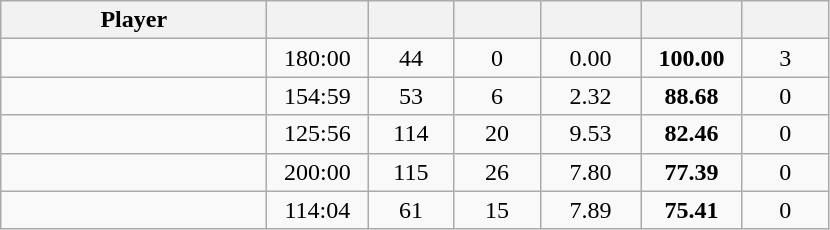<table class="wikitable sortable" style="text-align:center;">
<tr>
<th width="170px">Player</th>
<th width="60px"></th>
<th width="50px"></th>
<th width="50px"></th>
<th width="60px"></th>
<th width="60px"></th>
<th width="50px"></th>
</tr>
<tr>
<td align="left"> </td>
<td>180:00</td>
<td>44</td>
<td>0</td>
<td>0.00</td>
<td><strong>100.00</strong></td>
<td>3</td>
</tr>
<tr>
<td align="left"> </td>
<td>154:59</td>
<td>53</td>
<td>6</td>
<td>2.32</td>
<td><strong>88.68</strong></td>
<td>0</td>
</tr>
<tr>
<td align="left"> </td>
<td>125:56</td>
<td>114</td>
<td>20</td>
<td>9.53</td>
<td><strong>82.46</strong></td>
<td>0</td>
</tr>
<tr>
<td align="left"> </td>
<td>200:00</td>
<td>115</td>
<td>26</td>
<td>7.80</td>
<td><strong>77.39</strong></td>
<td>0</td>
</tr>
<tr>
<td align="left"> </td>
<td>114:04</td>
<td>61</td>
<td>15</td>
<td>7.89</td>
<td><strong>75.41</strong></td>
<td>0</td>
</tr>
</table>
